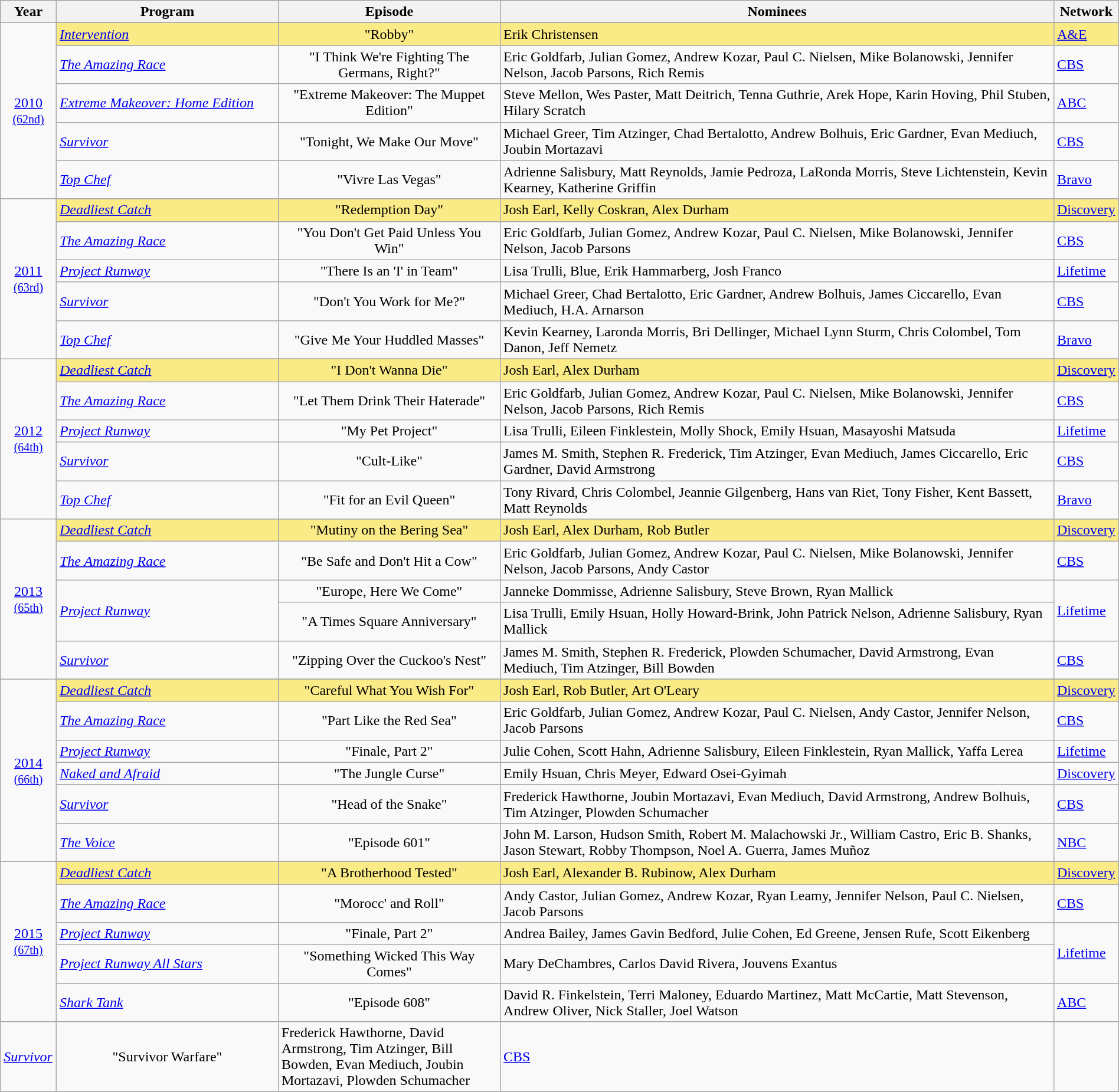<table class="wikitable" style="width:100%">
<tr bgcolor="#bebebe">
<th width="5%">Year</th>
<th width="20%">Program</th>
<th width="20%">Episode</th>
<th width="50%">Nominees</th>
<th width="5%">Network</th>
</tr>
<tr>
<td rowspan=6 style="text-align:center"><a href='#'>2010</a><br><small><a href='#'>(62nd)</a></small><br></td>
</tr>
<tr style="background:#FAEB86">
<td><em><a href='#'>Intervention</a></em></td>
<td align=center>"Robby"</td>
<td>Erik Christensen</td>
<td><a href='#'>A&E</a></td>
</tr>
<tr>
<td><em><a href='#'>The Amazing Race</a></em></td>
<td align=center>"I Think We're Fighting The Germans, Right?"</td>
<td>Eric Goldfarb, Julian Gomez, Andrew Kozar, Paul C. Nielsen, Mike Bolanowski, Jennifer Nelson, Jacob Parsons, Rich Remis</td>
<td><a href='#'>CBS</a></td>
</tr>
<tr>
<td><em><a href='#'>Extreme Makeover: Home Edition</a></em></td>
<td align=center>"Extreme Makeover: The Muppet Edition"</td>
<td>Steve Mellon, Wes Paster, Matt Deitrich, Tenna Guthrie, Arek Hope, Karin Hoving, Phil Stuben, Hilary Scratch</td>
<td><a href='#'>ABC</a></td>
</tr>
<tr>
<td><em><a href='#'>Survivor</a></em></td>
<td align=center>"Tonight, We Make Our Move"</td>
<td>Michael Greer, Tim Atzinger, Chad Bertalotto, Andrew Bolhuis, Eric Gardner, Evan Mediuch, Joubin Mortazavi</td>
<td><a href='#'>CBS</a></td>
</tr>
<tr>
<td><em><a href='#'>Top Chef</a></em></td>
<td align=center>"Vivre Las Vegas"</td>
<td>Adrienne Salisbury, Matt Reynolds, Jamie Pedroza, LaRonda Morris, Steve Lichtenstein, Kevin Kearney, Katherine Griffin</td>
<td><a href='#'>Bravo</a></td>
</tr>
<tr>
<td rowspan=6 style="text-align:center"><a href='#'>2011</a><br><small><a href='#'>(63rd)</a></small><br></td>
</tr>
<tr style="background:#FAEB86">
<td><em><a href='#'>Deadliest Catch</a></em></td>
<td align=center>"Redemption Day"</td>
<td>Josh Earl, Kelly Coskran, Alex Durham</td>
<td><a href='#'>Discovery</a></td>
</tr>
<tr>
<td><em><a href='#'>The Amazing Race</a></em></td>
<td align=center>"You Don't Get Paid Unless You Win"</td>
<td>Eric Goldfarb, Julian Gomez, Andrew Kozar, Paul C. Nielsen, Mike Bolanowski, Jennifer Nelson, Jacob Parsons</td>
<td><a href='#'>CBS</a></td>
</tr>
<tr>
<td><em><a href='#'>Project Runway</a></em></td>
<td align=center>"There Is an 'I' in Team"</td>
<td>Lisa Trulli, Blue, Erik Hammarberg, Josh Franco</td>
<td><a href='#'>Lifetime</a></td>
</tr>
<tr>
<td><em><a href='#'>Survivor</a></em></td>
<td align=center>"Don't You Work for Me?"</td>
<td>Michael Greer, Chad Bertalotto, Eric Gardner, Andrew Bolhuis, James Ciccarello, Evan Mediuch, H.A. Arnarson</td>
<td><a href='#'>CBS</a></td>
</tr>
<tr>
<td><em><a href='#'>Top Chef</a></em></td>
<td align=center>"Give Me Your Huddled Masses"</td>
<td>Kevin Kearney, Laronda Morris, Bri Dellinger, Michael Lynn Sturm, Chris Colombel, Tom Danon, Jeff Nemetz</td>
<td><a href='#'>Bravo</a></td>
</tr>
<tr>
<td rowspan=6 style="text-align:center"><a href='#'>2012</a><br><small><a href='#'>(64th)</a></small><br></td>
</tr>
<tr style="background:#FAEB86">
<td><em><a href='#'>Deadliest Catch</a></em></td>
<td align=center>"I Don't Wanna Die"</td>
<td>Josh Earl, Alex Durham</td>
<td><a href='#'>Discovery</a></td>
</tr>
<tr>
<td><em><a href='#'>The Amazing Race</a></em></td>
<td align=center>"Let Them Drink Their Haterade"</td>
<td>Eric Goldfarb, Julian Gomez, Andrew Kozar, Paul C. Nielsen, Mike Bolanowski, Jennifer Nelson, Jacob Parsons, Rich Remis</td>
<td><a href='#'>CBS</a></td>
</tr>
<tr>
<td><em><a href='#'>Project Runway</a></em></td>
<td align=center>"My Pet Project"</td>
<td>Lisa Trulli, Eileen Finklestein, Molly Shock, Emily Hsuan, Masayoshi Matsuda</td>
<td><a href='#'>Lifetime</a></td>
</tr>
<tr>
<td><em><a href='#'>Survivor</a></em></td>
<td align=center>"Cult-Like"</td>
<td>James M. Smith, Stephen R. Frederick, Tim Atzinger, Evan Mediuch, James Ciccarello, Eric Gardner, David Armstrong</td>
<td><a href='#'>CBS</a></td>
</tr>
<tr>
<td><em><a href='#'>Top Chef</a></em></td>
<td align=center>"Fit for an Evil Queen"</td>
<td>Tony Rivard, Chris Colombel, Jeannie Gilgenberg, Hans van Riet, Tony Fisher, Kent Bassett, Matt Reynolds</td>
<td><a href='#'>Bravo</a></td>
</tr>
<tr>
<td rowspan=6 style="text-align:center"><a href='#'>2013</a><br><small><a href='#'>(65th)</a></small><br></td>
</tr>
<tr style="background:#FAEB86">
<td><em><a href='#'>Deadliest Catch</a></em></td>
<td align=center>"Mutiny on the Bering Sea"</td>
<td>Josh Earl, Alex Durham, Rob Butler</td>
<td><a href='#'>Discovery</a></td>
</tr>
<tr>
<td><em><a href='#'>The Amazing Race</a></em></td>
<td align=center>"Be Safe and Don't Hit a Cow"</td>
<td>Eric Goldfarb, Julian Gomez, Andrew Kozar, Paul C. Nielsen, Mike Bolanowski, Jennifer Nelson, Jacob Parsons, Andy Castor</td>
<td><a href='#'>CBS</a></td>
</tr>
<tr>
<td rowspan=2><em><a href='#'>Project Runway</a></em></td>
<td align=center>"Europe, Here We Come"</td>
<td>Janneke Dommisse, Adrienne Salisbury, Steve Brown, Ryan Mallick</td>
<td rowspan=2><a href='#'>Lifetime</a></td>
</tr>
<tr>
<td align=center>"A Times Square Anniversary"</td>
<td>Lisa Trulli, Emily Hsuan, Holly Howard-Brink, John Patrick Nelson, Adrienne Salisbury, Ryan Mallick</td>
</tr>
<tr>
<td><em><a href='#'>Survivor</a></em></td>
<td align=center>"Zipping Over the Cuckoo's Nest"</td>
<td>James M. Smith, Stephen R. Frederick, Plowden Schumacher, David Armstrong, Evan Mediuch, Tim Atzinger, Bill Bowden</td>
<td><a href='#'>CBS</a></td>
</tr>
<tr>
<td rowspan=7 style="text-align:center"><a href='#'>2014</a><br><small><a href='#'>(66th)</a></small><br></td>
</tr>
<tr style="background:#FAEB86">
<td><em><a href='#'>Deadliest Catch</a></em></td>
<td align=center>"Careful What You Wish For"</td>
<td>Josh Earl, Rob Butler, Art O'Leary</td>
<td><a href='#'>Discovery</a></td>
</tr>
<tr>
<td><em><a href='#'>The Amazing Race</a></em></td>
<td align=center>"Part Like the Red Sea"</td>
<td>Eric Goldfarb, Julian Gomez, Andrew Kozar, Paul C. Nielsen, Andy Castor, Jennifer Nelson, Jacob Parsons</td>
<td><a href='#'>CBS</a></td>
</tr>
<tr>
<td><em><a href='#'>Project Runway</a></em></td>
<td align=center>"Finale, Part 2"</td>
<td>Julie Cohen, Scott Hahn, Adrienne Salisbury, Eileen Finklestein, Ryan Mallick, Yaffa Lerea</td>
<td><a href='#'>Lifetime</a></td>
</tr>
<tr>
<td><em><a href='#'>Naked and Afraid</a></em></td>
<td align=center>"The Jungle Curse"</td>
<td>Emily Hsuan, Chris Meyer, Edward Osei-Gyimah</td>
<td><a href='#'>Discovery</a></td>
</tr>
<tr>
<td><em><a href='#'>Survivor</a></em></td>
<td align=center>"Head of the Snake"</td>
<td>Frederick Hawthorne, Joubin Mortazavi, Evan Mediuch, David Armstrong, Andrew Bolhuis, Tim Atzinger, Plowden Schumacher</td>
<td><a href='#'>CBS</a></td>
</tr>
<tr>
<td><em><a href='#'>The Voice</a></em></td>
<td align=center>"Episode 601"</td>
<td>John M. Larson, Hudson Smith, Robert M. Malachowski Jr., William Castro, Eric B. Shanks, Jason Stewart, Robby Thompson, Noel A. Guerra, James Muñoz</td>
<td><a href='#'>NBC</a></td>
</tr>
<tr>
<td rowspan=7 style="text-align:center"><a href='#'>2015</a><br><small><a href='#'>(67th)</a></small><br></td>
</tr>
<tr>
</tr>
<tr style="background:#FAEB86">
<td><em><a href='#'>Deadliest Catch</a></em></td>
<td align=center>"A Brotherhood Tested"</td>
<td>Josh Earl, Alexander B. Rubinow, Alex Durham</td>
<td><a href='#'>Discovery</a></td>
</tr>
<tr>
<td><em><a href='#'>The Amazing Race</a></em></td>
<td align=center>"Morocc' and Roll"</td>
<td>Andy Castor, Julian Gomez, Andrew Kozar, Ryan Leamy, Jennifer Nelson, Paul C. Nielsen, Jacob Parsons</td>
<td><a href='#'>CBS</a></td>
</tr>
<tr>
<td><em><a href='#'>Project Runway</a></em></td>
<td align=center>"Finale, Part 2"</td>
<td>Andrea Bailey, James Gavin Bedford, Julie Cohen, Ed Greene, Jensen Rufe, Scott Eikenberg</td>
<td rowspan=2><a href='#'>Lifetime</a></td>
</tr>
<tr>
<td><em><a href='#'>Project Runway All Stars</a></em></td>
<td align=center>"Something Wicked This Way Comes"</td>
<td>Mary DeChambres, Carlos David Rivera, Jouvens Exantus</td>
</tr>
<tr>
<td><em><a href='#'>Shark Tank</a></em></td>
<td align=center>"Episode 608"</td>
<td>David R. Finkelstein, Terri Maloney, Eduardo Martinez, Matt McCartie, Matt Stevenson, Andrew Oliver, Nick Staller, Joel Watson</td>
<td><a href='#'>ABC</a></td>
</tr>
<tr>
<td><em><a href='#'>Survivor</a></em></td>
<td align=center>"Survivor Warfare"</td>
<td>Frederick Hawthorne, David Armstrong, Tim Atzinger, Bill Bowden, Evan Mediuch, Joubin Mortazavi, Plowden Schumacher</td>
<td><a href='#'>CBS</a></td>
</tr>
</table>
